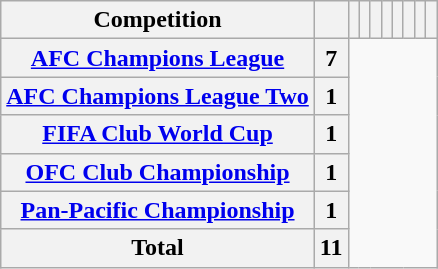<table class="wikitable plainrowheaders sortable" style="text-align:center;">
<tr>
<th scope="col">Competition</th>
<th></th>
<th></th>
<th></th>
<th></th>
<th></th>
<th></th>
<th></th>
<th></th>
<th></th>
</tr>
<tr>
<th scope="row"><a href='#'>AFC Champions League</a></th>
<th>7<br></th>
</tr>
<tr>
<th scope="row"><a href='#'>AFC Champions League Two</a></th>
<th>1<br></th>
</tr>
<tr>
<th scope="row"><a href='#'>FIFA Club World Cup</a></th>
<th>1<br></th>
</tr>
<tr>
<th scope="row"><a href='#'>OFC Club Championship</a></th>
<th>1<br></th>
</tr>
<tr>
<th scope="row"><a href='#'>Pan-Pacific Championship</a></th>
<th>1<br></th>
</tr>
<tr>
<th scope="row"><strong>Total</strong></th>
<th>11<br></th>
</tr>
</table>
